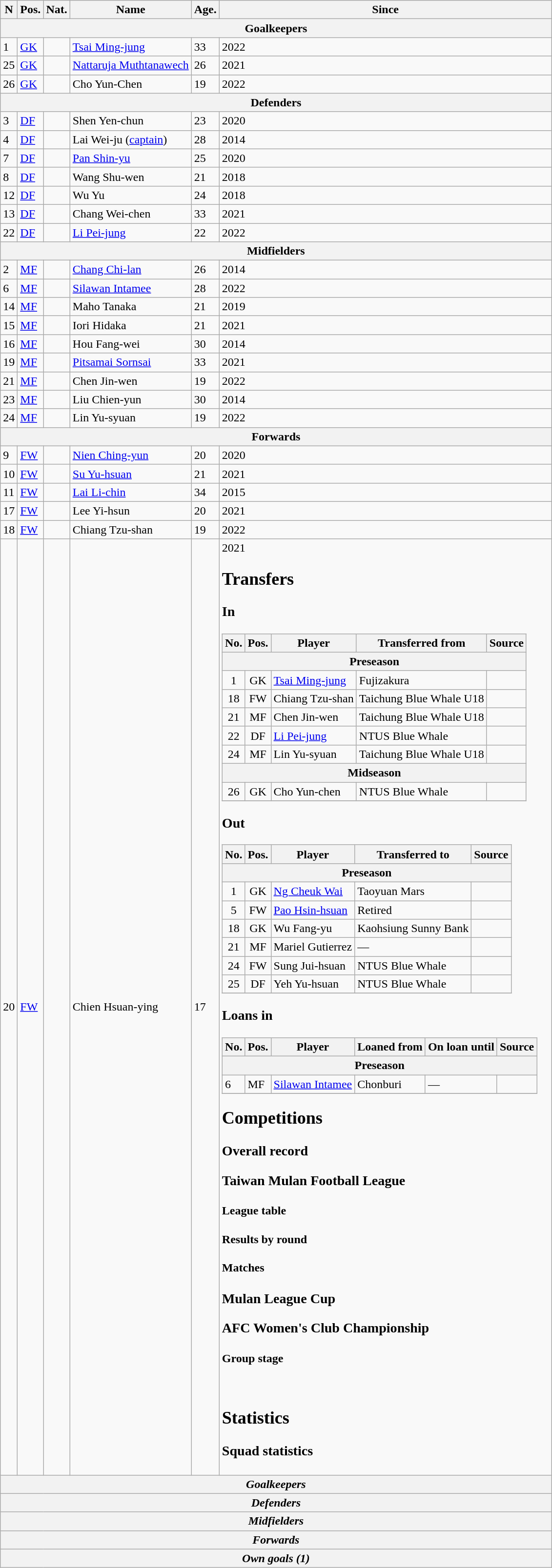<table class="wikitable sortable">
<tr>
<th>N</th>
<th>Pos.</th>
<th>Nat.</th>
<th>Name</th>
<th>Age.</th>
<th>Since</th>
</tr>
<tr>
<th colspan="8">Goalkeepers</th>
</tr>
<tr>
<td>1</td>
<td><a href='#'>GK</a></td>
<td></td>
<td><a href='#'>Tsai Ming-jung</a></td>
<td>33</td>
<td>2022</td>
</tr>
<tr>
<td>25</td>
<td><a href='#'>GK</a></td>
<td></td>
<td><a href='#'>Nattaruja Muthtanawech</a></td>
<td>26</td>
<td>2021</td>
</tr>
<tr>
<td>26</td>
<td><a href='#'>GK</a></td>
<td></td>
<td>Cho Yun-Chen</td>
<td>19</td>
<td>2022</td>
</tr>
<tr>
<th colspan="8">Defenders</th>
</tr>
<tr>
<td>3</td>
<td><a href='#'>DF</a></td>
<td></td>
<td>Shen Yen-chun</td>
<td>23</td>
<td>2020</td>
</tr>
<tr>
<td>4</td>
<td><a href='#'>DF</a></td>
<td></td>
<td>Lai Wei-ju (<a href='#'>captain</a>)</td>
<td>28</td>
<td>2014</td>
</tr>
<tr>
<td>7</td>
<td><a href='#'>DF</a></td>
<td></td>
<td><a href='#'>Pan Shin-yu</a></td>
<td>25</td>
<td>2020</td>
</tr>
<tr>
<td>8</td>
<td><a href='#'>DF</a></td>
<td></td>
<td>Wang Shu-wen</td>
<td>21</td>
<td>2018</td>
</tr>
<tr>
<td>12</td>
<td><a href='#'>DF</a></td>
<td></td>
<td>Wu Yu</td>
<td>24</td>
<td>2018</td>
</tr>
<tr>
<td>13</td>
<td><a href='#'>DF</a></td>
<td></td>
<td>Chang Wei-chen</td>
<td>33</td>
<td>2021</td>
</tr>
<tr>
<td>22</td>
<td><a href='#'>DF</a></td>
<td></td>
<td><a href='#'>Li Pei-jung</a></td>
<td>22</td>
<td>2022</td>
</tr>
<tr>
<th colspan="8">Midfielders</th>
</tr>
<tr>
<td>2</td>
<td><a href='#'>MF</a></td>
<td></td>
<td><a href='#'>Chang Chi-lan</a></td>
<td>26</td>
<td>2014</td>
</tr>
<tr>
<td>6</td>
<td><a href='#'>MF</a></td>
<td></td>
<td><a href='#'>Silawan Intamee</a></td>
<td>28</td>
<td>2022</td>
</tr>
<tr>
<td>14</td>
<td><a href='#'>MF</a></td>
<td></td>
<td>Maho Tanaka</td>
<td>21</td>
<td>2019</td>
</tr>
<tr>
<td>15</td>
<td><a href='#'>MF</a></td>
<td></td>
<td>Iori Hidaka</td>
<td>21</td>
<td>2021</td>
</tr>
<tr>
<td>16</td>
<td><a href='#'>MF</a></td>
<td></td>
<td>Hou Fang-wei</td>
<td>30</td>
<td>2014</td>
</tr>
<tr>
<td>19</td>
<td><a href='#'>MF</a></td>
<td></td>
<td><a href='#'>Pitsamai Sornsai</a></td>
<td>33</td>
<td>2021</td>
</tr>
<tr>
<td>21</td>
<td><a href='#'>MF</a></td>
<td></td>
<td>Chen Jin-wen</td>
<td>19</td>
<td>2022</td>
</tr>
<tr>
<td>23</td>
<td><a href='#'>MF</a></td>
<td></td>
<td>Liu Chien-yun</td>
<td>30</td>
<td>2014</td>
</tr>
<tr>
<td>24</td>
<td><a href='#'>MF</a></td>
<td></td>
<td>Lin Yu-syuan</td>
<td>19</td>
<td>2022</td>
</tr>
<tr>
<th colspan="8">Forwards</th>
</tr>
<tr>
<td>9</td>
<td><a href='#'>FW</a></td>
<td></td>
<td><a href='#'>Nien Ching-yun</a></td>
<td>20</td>
<td>2020</td>
</tr>
<tr>
<td>10</td>
<td><a href='#'>FW</a></td>
<td></td>
<td><a href='#'>Su Yu-hsuan</a></td>
<td>21</td>
<td>2021</td>
</tr>
<tr>
<td>11</td>
<td><a href='#'>FW</a></td>
<td></td>
<td><a href='#'>Lai Li-chin</a></td>
<td>34</td>
<td>2015</td>
</tr>
<tr>
<td>17</td>
<td><a href='#'>FW</a></td>
<td></td>
<td>Lee Yi-hsun</td>
<td>20</td>
<td>2021</td>
</tr>
<tr>
<td>18</td>
<td><a href='#'>FW</a></td>
<td></td>
<td>Chiang Tzu-shan</td>
<td>19</td>
<td>2022</td>
</tr>
<tr>
<td>20</td>
<td><a href='#'>FW</a></td>
<td></td>
<td>Chien Hsuan-ying</td>
<td>17</td>
<td>2021<br><h2>Transfers</h2><h3>In</h3><table class="wikitable plainrowheaders sortable">
<tr>
<th>No.</th>
<th>Pos.</th>
<th>Player</th>
<th>Transferred from</th>
<th>Source</th>
</tr>
<tr>
<th colspan=5>Preseason</th>
</tr>
<tr>
<td align=center>1</td>
<td align=center>GK</td>
<td><a href='#'>Tsai Ming-jung</a></td>
<td> Fujizakura</td>
<td></td>
</tr>
<tr>
<td align=center>18</td>
<td align=center>FW</td>
<td>Chiang Tzu-shan</td>
<td> Taichung Blue Whale U18</td>
<td></td>
</tr>
<tr>
<td align=center>21</td>
<td align=center>MF</td>
<td>Chen Jin-wen</td>
<td> Taichung Blue Whale U18</td>
<td></td>
</tr>
<tr>
<td align=center>22</td>
<td align=center>DF</td>
<td><a href='#'>Li Pei-jung</a></td>
<td> NTUS Blue Whale</td>
<td></td>
</tr>
<tr>
<td align=center>24</td>
<td align=center>MF</td>
<td>Lin Yu-syuan</td>
<td> Taichung Blue Whale U18</td>
<td></td>
</tr>
<tr>
<th colspan=5>Midseason</th>
</tr>
<tr>
<td align=center>26</td>
<td align=center>GK</td>
<td>Cho Yun-chen</td>
<td> NTUS Blue Whale</td>
<td></td>
</tr>
<tr>
</tr>
</table>
<h3>Out</h3><table class="wikitable plainrowheaders sortable">
<tr>
<th>No.</th>
<th>Pos.</th>
<th>Player</th>
<th>Transferred to</th>
<th>Source</th>
</tr>
<tr>
<th colspan=5>Preseason</th>
</tr>
<tr>
<td align=center>1</td>
<td align=center>GK</td>
<td><a href='#'>Ng Cheuk Wai</a></td>
<td> Taoyuan Mars</td>
<td></td>
</tr>
<tr>
<td align=center>5</td>
<td align=center>FW</td>
<td><a href='#'>Pao Hsin-hsuan</a></td>
<td>Retired</td>
<td></td>
</tr>
<tr>
<td align=center>18</td>
<td align=center>GK</td>
<td>Wu Fang-yu</td>
<td> Kaohsiung Sunny Bank</td>
<td></td>
</tr>
<tr>
<td align=center>21</td>
<td align=center>MF</td>
<td>Mariel Gutierrez</td>
<td>—</td>
<td></td>
</tr>
<tr>
<td align=center>24</td>
<td align=center>FW</td>
<td>Sung Jui-hsuan</td>
<td> NTUS Blue Whale</td>
<td></td>
</tr>
<tr>
<td align=center>25</td>
<td align=center>DF</td>
<td>Yeh Yu-hsuan</td>
<td> NTUS Blue Whale</td>
<td></td>
</tr>
<tr>
</tr>
</table>
<h3>Loans in</h3><table class="wikitable sortable">
<tr>
<th>No.</th>
<th>Pos.</th>
<th>Player</th>
<th>Loaned from</th>
<th>On loan until</th>
<th>Source</th>
</tr>
<tr>
<th colspan=6>Preseason</th>
</tr>
<tr>
<td>6</td>
<td>MF</td>
<td><a href='#'>Silawan Intamee</a></td>
<td> Chonburi</td>
<td>—</td>
<td></td>
</tr>
<tr>
</tr>
</table>
<h2>Competitions</h2><h3>Overall record</h3><h3>Taiwan Mulan Football League</h3><h4>League table</h4><h4>Results by round</h4><h4>Matches</h4>













<h3>Mulan League Cup</h3>

<h3>AFC Women's Club Championship</h3><h4>Group stage</h4>
<onlyinclude></onlyinclude><br>
<h2>Statistics</h2><h3>Squad statistics</h3></td>
</tr>
<tr>
<th colspan=16><em>Goalkeepers</em><br>

</th>
</tr>
<tr>
<th colspan=16><em>Defenders</em><br>





</th>
</tr>
<tr>
<th colspan=16><em>Midfielders</em><br>







</th>
</tr>
<tr>
<th colspan=16><em>Forwards</em><br>




</th>
</tr>
<tr>
<th colspan=16><em>Own goals (1)</em></th>
</tr>
</table>
